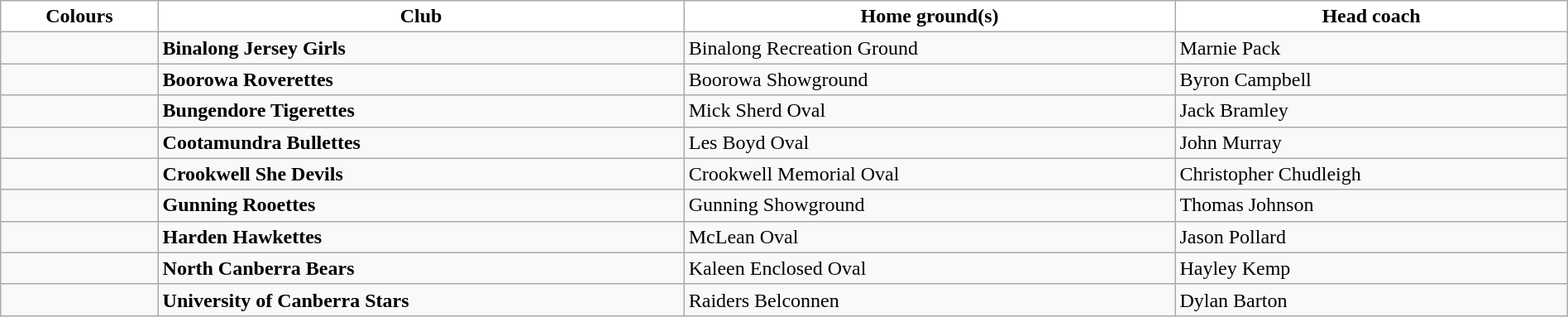<table class="wikitable" style="width:100%; text-align:left">
<tr>
<th style="background:white">Colours</th>
<th style="background:white">Club</th>
<th style="background:white">Home ground(s)</th>
<th style="background:white">Head coach</th>
</tr>
<tr>
<td></td>
<td><strong>Binalong Jersey Girls</strong></td>
<td>Binalong Recreation Ground</td>
<td>Marnie Pack</td>
</tr>
<tr>
<td></td>
<td><strong>Boorowa Roverettes</strong></td>
<td>Boorowa Showground</td>
<td>Byron Campbell</td>
</tr>
<tr>
<td></td>
<td><strong>Bungendore Tigerettes</strong></td>
<td>Mick Sherd Oval</td>
<td>Jack Bramley</td>
</tr>
<tr>
<td></td>
<td><strong>Cootamundra Bullettes</strong></td>
<td>Les Boyd Oval</td>
<td>John Murray</td>
</tr>
<tr>
<td></td>
<td><strong>Crookwell She Devils</strong></td>
<td>Crookwell Memorial Oval</td>
<td>Christopher Chudleigh</td>
</tr>
<tr>
<td></td>
<td><strong>Gunning Rooettes</strong></td>
<td>Gunning Showground</td>
<td>Thomas Johnson</td>
</tr>
<tr>
<td></td>
<td><strong>Harden Hawkettes</strong></td>
<td>McLean Oval</td>
<td>Jason Pollard</td>
</tr>
<tr>
<td></td>
<td><strong>North Canberra Bears</strong></td>
<td>Kaleen Enclosed Oval</td>
<td>Hayley Kemp</td>
</tr>
<tr>
<td></td>
<td><strong>University of Canberra Stars</strong></td>
<td>Raiders Belconnen</td>
<td>Dylan Barton</td>
</tr>
</table>
